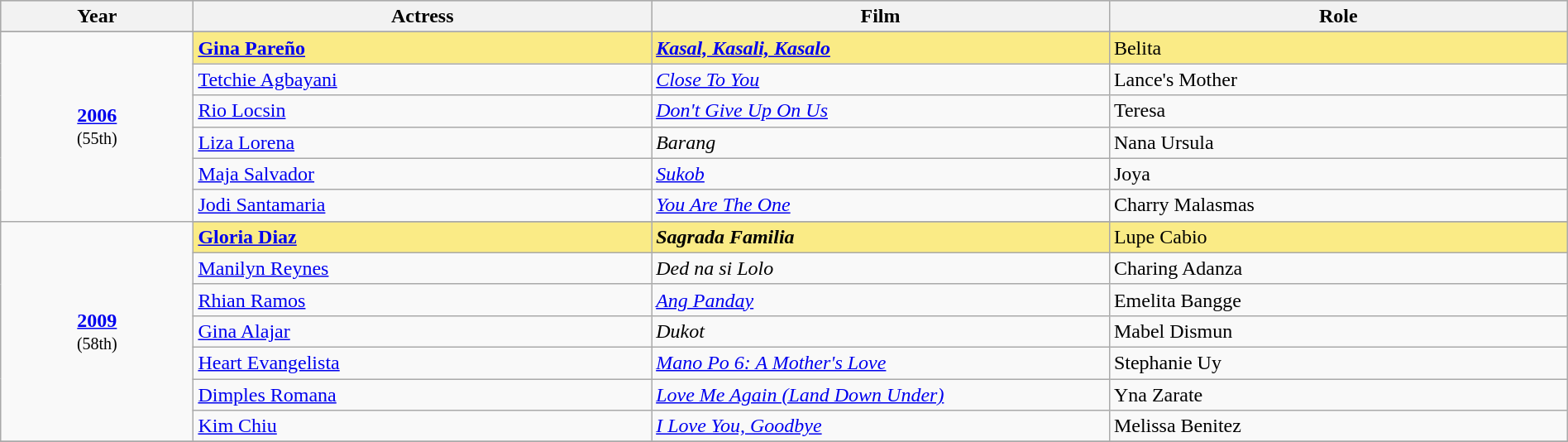<table class="wikitable" style="width:100%">
<tr bgcolor="#bebebe">
<th width="8%">Year</th>
<th width="19%">Actress</th>
<th width="19%">Film</th>
<th width="19%">Role</th>
</tr>
<tr>
</tr>
<tr>
<td rowspan=7 style="text-align:center"><strong><a href='#'>2006</a></strong><br><small>(55th)</small></td>
</tr>
<tr style="background:#FAEB86">
<td><strong><a href='#'>Gina Pareño</a></strong></td>
<td><strong><em><a href='#'>Kasal, Kasali, Kasalo</a></em></strong></td>
<td>Belita</td>
</tr>
<tr>
<td><a href='#'>Tetchie Agbayani</a></td>
<td><em><a href='#'>Close To You</a></em></td>
<td>Lance's Mother</td>
</tr>
<tr>
<td><a href='#'>Rio Locsin</a></td>
<td><em><a href='#'>Don't Give Up On Us</a></em></td>
<td>Teresa</td>
</tr>
<tr>
<td><a href='#'>Liza Lorena</a></td>
<td><em>Barang</em></td>
<td>Nana Ursula</td>
</tr>
<tr>
<td><a href='#'>Maja Salvador</a></td>
<td><em><a href='#'>Sukob</a></em></td>
<td>Joya</td>
</tr>
<tr>
<td><a href='#'>Jodi Santamaria</a></td>
<td><em><a href='#'>You Are The One</a></em></td>
<td>Charry Malasmas</td>
</tr>
<tr>
<td rowspan=8 style="text-align:center"><strong><a href='#'>2009</a></strong><br><small>(58th)</small></td>
</tr>
<tr style="background:#FAEB86">
<td><strong><a href='#'>Gloria Diaz</a></strong></td>
<td><strong><em>Sagrada Familia</em></strong></td>
<td>Lupe Cabio</td>
</tr>
<tr>
<td><a href='#'>Manilyn Reynes</a></td>
<td><em>Ded na si Lolo</em></td>
<td>Charing Adanza</td>
</tr>
<tr>
<td><a href='#'>Rhian Ramos</a></td>
<td><em><a href='#'>Ang Panday</a></em></td>
<td>Emelita Bangge</td>
</tr>
<tr>
<td><a href='#'>Gina Alajar</a></td>
<td><em>Dukot</em></td>
<td>Mabel Dismun</td>
</tr>
<tr>
<td><a href='#'>Heart Evangelista</a></td>
<td><em><a href='#'>Mano Po 6: A Mother's Love</a></em></td>
<td>Stephanie Uy</td>
</tr>
<tr>
<td><a href='#'>Dimples Romana</a></td>
<td><em><a href='#'>Love Me Again (Land Down Under)</a></em></td>
<td>Yna Zarate</td>
</tr>
<tr>
<td><a href='#'>Kim Chiu</a></td>
<td><em><a href='#'>I Love You, Goodbye</a></em></td>
<td>Melissa Benitez</td>
</tr>
<tr>
</tr>
</table>
